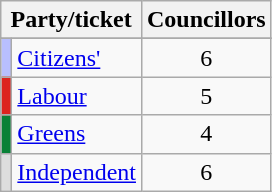<table class="wikitable">
<tr>
<th colspan=2>Party/ticket</th>
<th>Councillors</th>
</tr>
<tr>
</tr>
<tr>
<td style="background:#B8BFFE"></td>
<td><a href='#'>Citizens'</a></td>
<td style="text-align: center;">6</td>
</tr>
<tr>
<td style="background:#DC241f"></td>
<td><a href='#'>Labour</a></td>
<td style="text-align: center;">5</td>
</tr>
<tr>
<td style="background:#098137"></td>
<td><a href='#'>Greens</a></td>
<td style="text-align: center;">4</td>
</tr>
<tr>
<td style="background:#DDDDDD"></td>
<td><a href='#'>Independent</a></td>
<td style="text-align: center;">6</td>
</tr>
</table>
